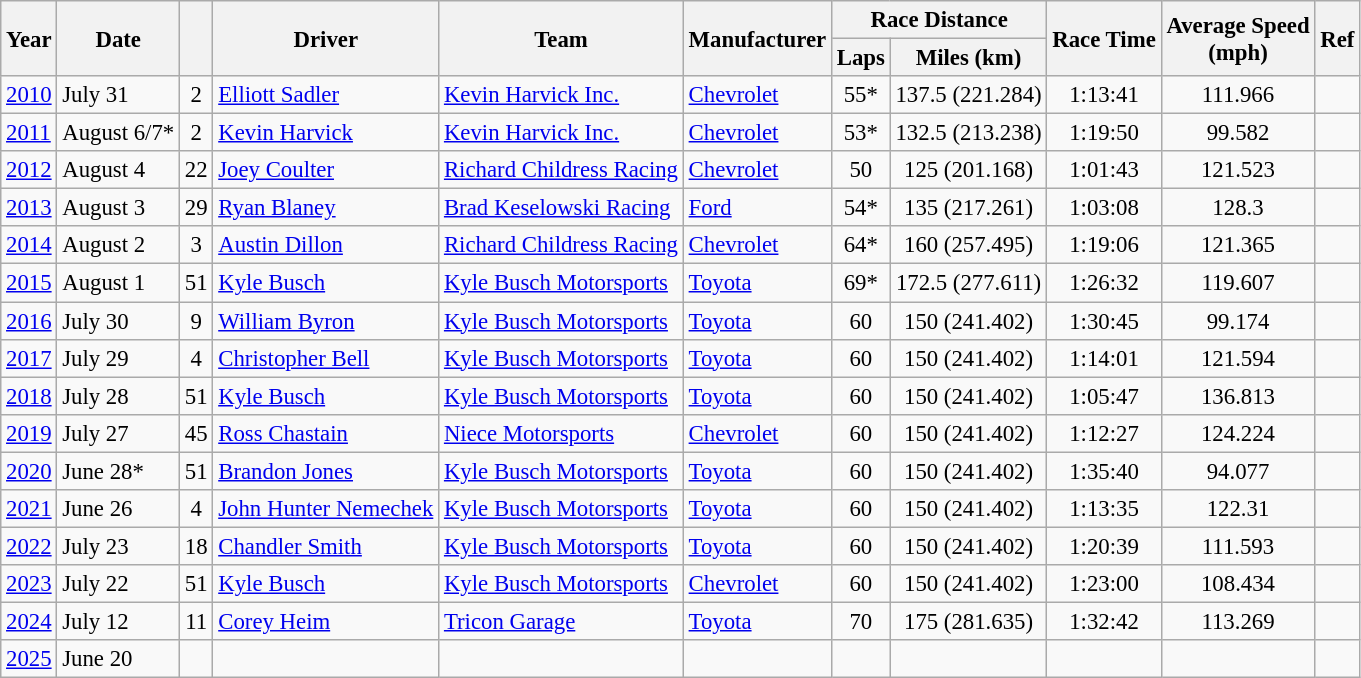<table class="wikitable" style="font-size: 95%;">
<tr>
<th rowspan="2">Year</th>
<th rowspan="2">Date</th>
<th rowspan="2"></th>
<th rowspan="2">Driver</th>
<th rowspan="2">Team</th>
<th rowspan="2">Manufacturer</th>
<th colspan="2">Race Distance</th>
<th rowspan="2">Race Time</th>
<th rowspan="2">Average Speed<br>(mph)</th>
<th rowspan="2">Ref</th>
</tr>
<tr>
<th>Laps</th>
<th>Miles (km)</th>
</tr>
<tr>
<td><a href='#'>2010</a></td>
<td>July 31</td>
<td align="center">2</td>
<td><a href='#'>Elliott Sadler</a></td>
<td><a href='#'>Kevin Harvick Inc.</a></td>
<td><a href='#'>Chevrolet</a></td>
<td align="center">55*</td>
<td align="center">137.5 (221.284)</td>
<td align="center">1:13:41</td>
<td align="center">111.966</td>
<td align="center"></td>
</tr>
<tr>
<td><a href='#'>2011</a></td>
<td>August 6/7*</td>
<td align="center">2</td>
<td><a href='#'>Kevin Harvick</a></td>
<td><a href='#'>Kevin Harvick Inc.</a></td>
<td><a href='#'>Chevrolet</a></td>
<td align="center">53*</td>
<td align="center">132.5 (213.238)</td>
<td align="center">1:19:50</td>
<td align="center">99.582</td>
<td align="center"></td>
</tr>
<tr>
<td><a href='#'>2012</a></td>
<td>August 4</td>
<td align="center">22</td>
<td><a href='#'>Joey Coulter</a></td>
<td><a href='#'>Richard Childress Racing</a></td>
<td><a href='#'>Chevrolet</a></td>
<td align="center">50</td>
<td align="center">125 (201.168)</td>
<td align="center">1:01:43</td>
<td align="center">121.523</td>
<td align="center"></td>
</tr>
<tr>
<td><a href='#'>2013</a></td>
<td>August 3</td>
<td align="center">29</td>
<td><a href='#'>Ryan Blaney</a></td>
<td><a href='#'>Brad Keselowski Racing</a></td>
<td><a href='#'>Ford</a></td>
<td align="center">54*</td>
<td align="center">135 (217.261)</td>
<td align="center">1:03:08</td>
<td align="center">128.3</td>
<td align="center"></td>
</tr>
<tr>
<td><a href='#'>2014</a></td>
<td>August 2</td>
<td align="center">3</td>
<td><a href='#'>Austin Dillon</a></td>
<td><a href='#'>Richard Childress Racing</a></td>
<td><a href='#'>Chevrolet</a></td>
<td align="center">64*</td>
<td align="center">160 (257.495)</td>
<td align="center">1:19:06</td>
<td align="center">121.365</td>
<td align="center"></td>
</tr>
<tr>
<td><a href='#'>2015</a></td>
<td>August 1</td>
<td align="center">51</td>
<td><a href='#'>Kyle Busch</a></td>
<td><a href='#'>Kyle Busch Motorsports</a></td>
<td><a href='#'>Toyota</a></td>
<td align="center">69*</td>
<td align="center">172.5 (277.611)</td>
<td align="center">1:26:32</td>
<td align="center">119.607</td>
<td align="center"></td>
</tr>
<tr>
<td><a href='#'>2016</a></td>
<td>July 30</td>
<td align="center">9</td>
<td><a href='#'>William Byron</a></td>
<td><a href='#'>Kyle Busch Motorsports</a></td>
<td><a href='#'>Toyota</a></td>
<td align="center">60</td>
<td align="center">150 (241.402)</td>
<td align="center">1:30:45</td>
<td align="center">99.174</td>
<td align="center"></td>
</tr>
<tr>
<td><a href='#'>2017</a></td>
<td>July 29</td>
<td align="center">4</td>
<td><a href='#'>Christopher Bell</a></td>
<td><a href='#'>Kyle Busch Motorsports</a></td>
<td><a href='#'>Toyota</a></td>
<td align="center">60</td>
<td align="center">150 (241.402)</td>
<td align="center">1:14:01</td>
<td align="center">121.594</td>
<td align="center"></td>
</tr>
<tr>
<td><a href='#'>2018</a></td>
<td>July 28</td>
<td align="center">51</td>
<td><a href='#'>Kyle Busch</a></td>
<td><a href='#'>Kyle Busch Motorsports</a></td>
<td><a href='#'>Toyota</a></td>
<td align="center">60</td>
<td align="center">150 (241.402)</td>
<td align="center">1:05:47</td>
<td align="center">136.813</td>
<td align="center"></td>
</tr>
<tr>
<td><a href='#'>2019</a></td>
<td>July 27</td>
<td align="center">45</td>
<td><a href='#'>Ross Chastain</a></td>
<td><a href='#'>Niece Motorsports</a></td>
<td><a href='#'>Chevrolet</a></td>
<td align="center">60</td>
<td align="center">150 (241.402)</td>
<td align="center">1:12:27</td>
<td align="center">124.224</td>
<td align="center"></td>
</tr>
<tr>
<td><a href='#'>2020</a></td>
<td>June 28*</td>
<td align="center">51</td>
<td><a href='#'>Brandon Jones</a></td>
<td><a href='#'>Kyle Busch Motorsports</a></td>
<td><a href='#'>Toyota</a></td>
<td align="center">60</td>
<td align="center">150 (241.402)</td>
<td align="center">1:35:40</td>
<td align="center">94.077</td>
<td align="center"></td>
</tr>
<tr>
<td><a href='#'>2021</a></td>
<td>June 26</td>
<td align="center">4</td>
<td><a href='#'>John Hunter Nemechek</a></td>
<td><a href='#'>Kyle Busch Motorsports</a></td>
<td><a href='#'>Toyota</a></td>
<td align="center">60</td>
<td align="center">150 (241.402)</td>
<td align="center">1:13:35</td>
<td align="center">122.31</td>
<td align="center"></td>
</tr>
<tr>
<td><a href='#'>2022</a></td>
<td>July 23</td>
<td align="center">18</td>
<td><a href='#'>Chandler Smith</a></td>
<td><a href='#'>Kyle Busch Motorsports</a></td>
<td><a href='#'>Toyota</a></td>
<td align="center">60</td>
<td align="center">150 (241.402)</td>
<td align="center">1:20:39</td>
<td align="center">111.593</td>
<td align="center"></td>
</tr>
<tr>
<td><a href='#'>2023</a></td>
<td>July 22</td>
<td align="center">51</td>
<td><a href='#'>Kyle Busch</a></td>
<td><a href='#'>Kyle Busch Motorsports</a></td>
<td><a href='#'>Chevrolet</a></td>
<td align="center">60</td>
<td align="center">150 (241.402)</td>
<td align="center">1:23:00</td>
<td align="center">108.434</td>
<td align="center"></td>
</tr>
<tr>
<td><a href='#'>2024</a></td>
<td>July 12</td>
<td align="center">11</td>
<td><a href='#'>Corey Heim</a></td>
<td><a href='#'>Tricon Garage</a></td>
<td><a href='#'>Toyota</a></td>
<td align="center">70</td>
<td align="center">175 (281.635)</td>
<td align="center">1:32:42</td>
<td align="center">113.269</td>
<td align="center"></td>
</tr>
<tr>
<td><a href='#'>2025</a></td>
<td>June 20</td>
<td align="center"></td>
<td></td>
<td></td>
<td></td>
<td align="center"></td>
<td align="center"></td>
<td align="center"></td>
<td align="center"></td>
<td align="center"></td>
</tr>
</table>
